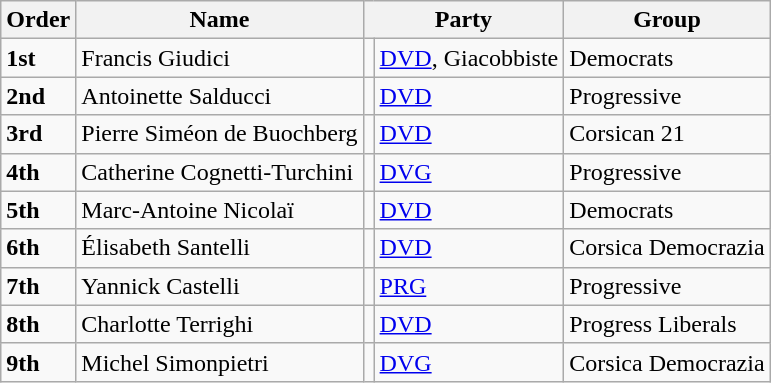<table class="wikitable sortable">
<tr>
<th>Order</th>
<th>Name</th>
<th colspan="2">Party</th>
<th>Group</th>
</tr>
<tr>
<td><strong><abbr>1st</abbr></strong></td>
<td>Francis Giudici</td>
<td></td>
<td><a href='#'>DVD</a>, Giacobbiste</td>
<td>Democrats</td>
</tr>
<tr>
<td><strong><abbr>2nd</abbr></strong></td>
<td>Antoinette Salducci</td>
<td></td>
<td><a href='#'>DVD</a></td>
<td>Progressive</td>
</tr>
<tr>
<td><strong><abbr>3rd</abbr></strong></td>
<td>Pierre Siméon de Buochberg</td>
<td></td>
<td><a href='#'>DVD</a></td>
<td>Corsican 21</td>
</tr>
<tr>
<td><strong><abbr>4th</abbr></strong></td>
<td>Catherine Cognetti-Turchini</td>
<td></td>
<td><a href='#'>DVG</a></td>
<td>Progressive</td>
</tr>
<tr>
<td><strong><abbr>5th</abbr></strong></td>
<td>Marc-Antoine Nicolaï</td>
<td></td>
<td><a href='#'>DVD</a></td>
<td>Democrats</td>
</tr>
<tr>
<td><strong><abbr>6th</abbr></strong></td>
<td>Élisabeth Santelli</td>
<td></td>
<td><a href='#'>DVD</a></td>
<td>Corsica Democrazia</td>
</tr>
<tr>
<td><strong>7th</strong></td>
<td>Yannick Castelli</td>
<td></td>
<td><a href='#'>PRG</a></td>
<td>Progressive</td>
</tr>
<tr>
<td><strong><abbr>8th</abbr></strong></td>
<td>Charlotte Terrighi</td>
<td></td>
<td><a href='#'>DVD</a></td>
<td>Progress Liberals</td>
</tr>
<tr>
<td><strong>9th</strong></td>
<td>Michel Simonpietri</td>
<td></td>
<td><a href='#'>DVG</a></td>
<td>Corsica Democrazia</td>
</tr>
</table>
